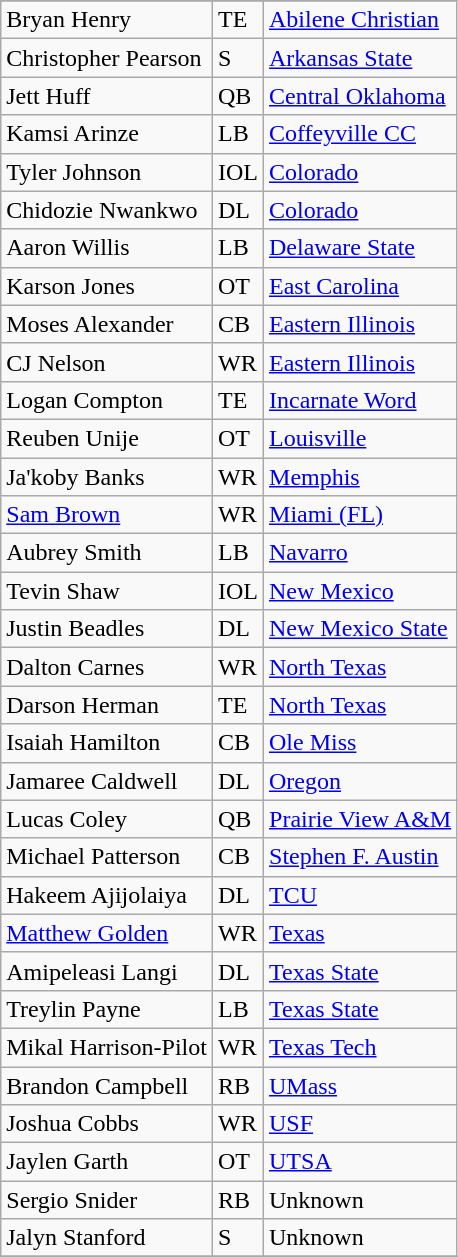<table class="wikitable">
<tr>
</tr>
<tr>
<td>Bryan Henry</td>
<td>TE</td>
<td><a href='#'>Abilene Christian</a></td>
</tr>
<tr>
<td>Christopher Pearson</td>
<td>S</td>
<td><a href='#'>Arkansas State</a></td>
</tr>
<tr>
<td>Jett Huff</td>
<td>QB</td>
<td><a href='#'>Central Oklahoma</a></td>
</tr>
<tr>
<td>Kamsi Arinze</td>
<td>LB</td>
<td><a href='#'>Coffeyville CC</a></td>
</tr>
<tr>
<td>Tyler Johnson</td>
<td>IOL</td>
<td><a href='#'>Colorado</a></td>
</tr>
<tr>
<td>Chidozie Nwankwo</td>
<td>DL</td>
<td><a href='#'>Colorado</a></td>
</tr>
<tr>
<td>Aaron Willis</td>
<td>LB</td>
<td><a href='#'>Delaware State</a></td>
</tr>
<tr>
<td>Karson Jones</td>
<td>OT</td>
<td><a href='#'>East Carolina</a></td>
</tr>
<tr>
<td>Moses Alexander</td>
<td>CB</td>
<td><a href='#'>Eastern Illinois</a></td>
</tr>
<tr>
<td>CJ Nelson</td>
<td>WR</td>
<td><a href='#'>Eastern Illinois</a></td>
</tr>
<tr>
<td>Logan Compton</td>
<td>TE</td>
<td><a href='#'>Incarnate Word</a></td>
</tr>
<tr>
<td>Reuben Unije</td>
<td>OT</td>
<td><a href='#'>Louisville</a></td>
</tr>
<tr>
<td>Ja'koby Banks</td>
<td>WR</td>
<td><a href='#'>Memphis</a></td>
</tr>
<tr>
<td><a href='#'>Sam Brown</a></td>
<td>WR</td>
<td><a href='#'>Miami (FL)</a></td>
</tr>
<tr>
<td>Aubrey Smith</td>
<td>LB</td>
<td><a href='#'>Navarro</a></td>
</tr>
<tr>
<td>Tevin Shaw</td>
<td>IOL</td>
<td><a href='#'>New Mexico</a></td>
</tr>
<tr>
<td>Justin Beadles</td>
<td>DL</td>
<td><a href='#'>New Mexico State</a></td>
</tr>
<tr>
<td>Dalton Carnes</td>
<td>WR</td>
<td><a href='#'>North Texas</a></td>
</tr>
<tr>
<td>Darson Herman</td>
<td>TE</td>
<td><a href='#'>North Texas</a></td>
</tr>
<tr>
<td>Isaiah Hamilton</td>
<td>CB</td>
<td><a href='#'>Ole Miss</a></td>
</tr>
<tr>
<td>Jamaree Caldwell</td>
<td>DL</td>
<td><a href='#'>Oregon</a></td>
</tr>
<tr>
<td>Lucas Coley</td>
<td>QB</td>
<td><a href='#'>Prairie View A&M</a></td>
</tr>
<tr>
<td>Michael Patterson</td>
<td>CB</td>
<td><a href='#'>Stephen F. Austin</a></td>
</tr>
<tr>
<td>Hakeem Ajijolaiya</td>
<td>DL</td>
<td><a href='#'>TCU</a></td>
</tr>
<tr>
<td><a href='#'>Matthew Golden</a></td>
<td>WR</td>
<td><a href='#'>Texas</a></td>
</tr>
<tr>
<td>Amipeleasi Langi</td>
<td>DL</td>
<td><a href='#'>Texas State</a></td>
</tr>
<tr>
<td>Treylin Payne</td>
<td>LB</td>
<td><a href='#'>Texas State</a></td>
</tr>
<tr>
<td>Mikal Harrison-Pilot</td>
<td>WR</td>
<td><a href='#'>Texas Tech</a></td>
</tr>
<tr>
<td>Brandon Campbell</td>
<td>RB</td>
<td><a href='#'>UMass</a></td>
</tr>
<tr>
<td>Joshua Cobbs</td>
<td>WR</td>
<td><a href='#'>USF</a></td>
</tr>
<tr>
<td>Jaylen Garth</td>
<td>OT</td>
<td><a href='#'>UTSA</a></td>
</tr>
<tr>
<td>Sergio Snider</td>
<td>RB</td>
<td>Unknown</td>
</tr>
<tr>
<td>Jalyn Stanford</td>
<td>S</td>
<td>Unknown</td>
</tr>
<tr>
</tr>
</table>
